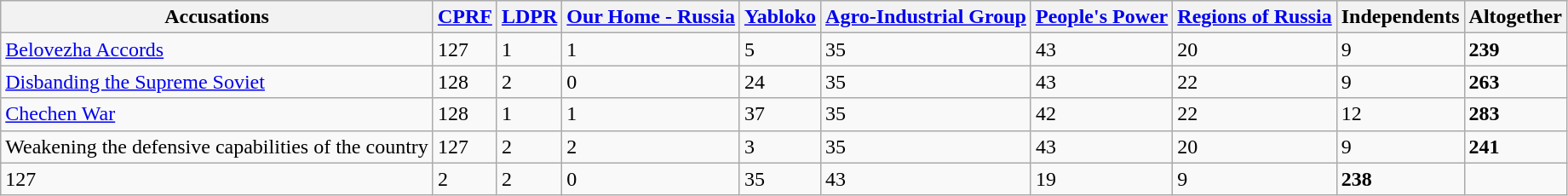<table class="wikitable sortable">
<tr>
<th>Accusations <br></th>
<th><a href='#'>CPRF</a></th>
<th><a href='#'>LDPR</a></th>
<th><a href='#'>Our Home - Russia</a></th>
<th><a href='#'>Yabloko</a></th>
<th><a href='#'>Agro-Industrial Group</a></th>
<th><a href='#'>People's Power</a></th>
<th><a href='#'>Regions of Russia</a></th>
<th>Independents</th>
<th>Altogether</th>
</tr>
<tr>
<td><a href='#'>Belovezha Accords</a></td>
<td>127</td>
<td>1</td>
<td>1</td>
<td>5</td>
<td>35</td>
<td>43</td>
<td>20</td>
<td>9</td>
<td><strong>239</strong></td>
</tr>
<tr>
<td><a href='#'>Disbanding the Supreme Soviet</a></td>
<td>128</td>
<td>2</td>
<td>0</td>
<td>24</td>
<td>35</td>
<td>43</td>
<td>22</td>
<td>9</td>
<td><strong>263</strong></td>
</tr>
<tr>
<td><a href='#'>Chechen War</a></td>
<td>128</td>
<td>1</td>
<td>1</td>
<td>37</td>
<td>35</td>
<td>42</td>
<td>22</td>
<td>12</td>
<td><strong>283</strong></td>
</tr>
<tr>
<td>Weakening the defensive capabilities of the country</td>
<td>127</td>
<td>2</td>
<td>2</td>
<td>3</td>
<td>35</td>
<td>43</td>
<td>20</td>
<td>9</td>
<td><strong>241</strong></td>
</tr>
<tr>
<td>127</td>
<td>2</td>
<td>2</td>
<td>0</td>
<td>35</td>
<td>43</td>
<td>19</td>
<td>9</td>
<td><strong>238</strong></td>
</tr>
</table>
